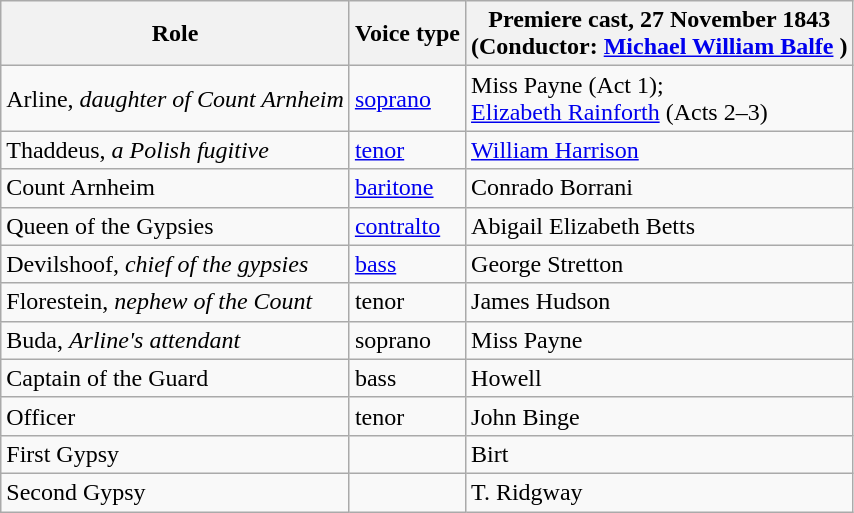<table class="wikitable">
<tr>
<th>Role</th>
<th>Voice type</th>
<th>Premiere cast, 27 November 1843<br>(Conductor: <a href='#'>Michael William Balfe</a> )</th>
</tr>
<tr>
<td>Arline, <em>daughter of Count Arnheim</em></td>
<td><a href='#'>soprano</a></td>
<td>Miss Payne (Act 1);<br><a href='#'>Elizabeth Rainforth</a> (Acts 2–3)</td>
</tr>
<tr>
<td>Thaddeus, <em>a Polish fugitive</em></td>
<td><a href='#'>tenor</a></td>
<td><a href='#'>William Harrison</a></td>
</tr>
<tr>
<td>Count Arnheim</td>
<td><a href='#'>baritone</a></td>
<td>Conrado Borrani</td>
</tr>
<tr>
<td>Queen of the Gypsies</td>
<td><a href='#'>contralto</a></td>
<td>Abigail Elizabeth Betts</td>
</tr>
<tr>
<td>Devilshoof, <em>chief of the gypsies</em></td>
<td><a href='#'>bass</a></td>
<td>George Stretton</td>
</tr>
<tr>
<td>Florestein, <em>nephew of the Count</em></td>
<td>tenor</td>
<td>James Hudson</td>
</tr>
<tr>
<td>Buda,  <em>Arline's attendant</em></td>
<td>soprano</td>
<td>Miss Payne</td>
</tr>
<tr>
<td>Captain of the Guard</td>
<td>bass</td>
<td>Howell</td>
</tr>
<tr>
<td>Officer</td>
<td>tenor</td>
<td>John Binge</td>
</tr>
<tr>
<td>First Gypsy</td>
<td></td>
<td>Birt</td>
</tr>
<tr>
<td>Second Gypsy</td>
<td></td>
<td>T. Ridgway</td>
</tr>
</table>
